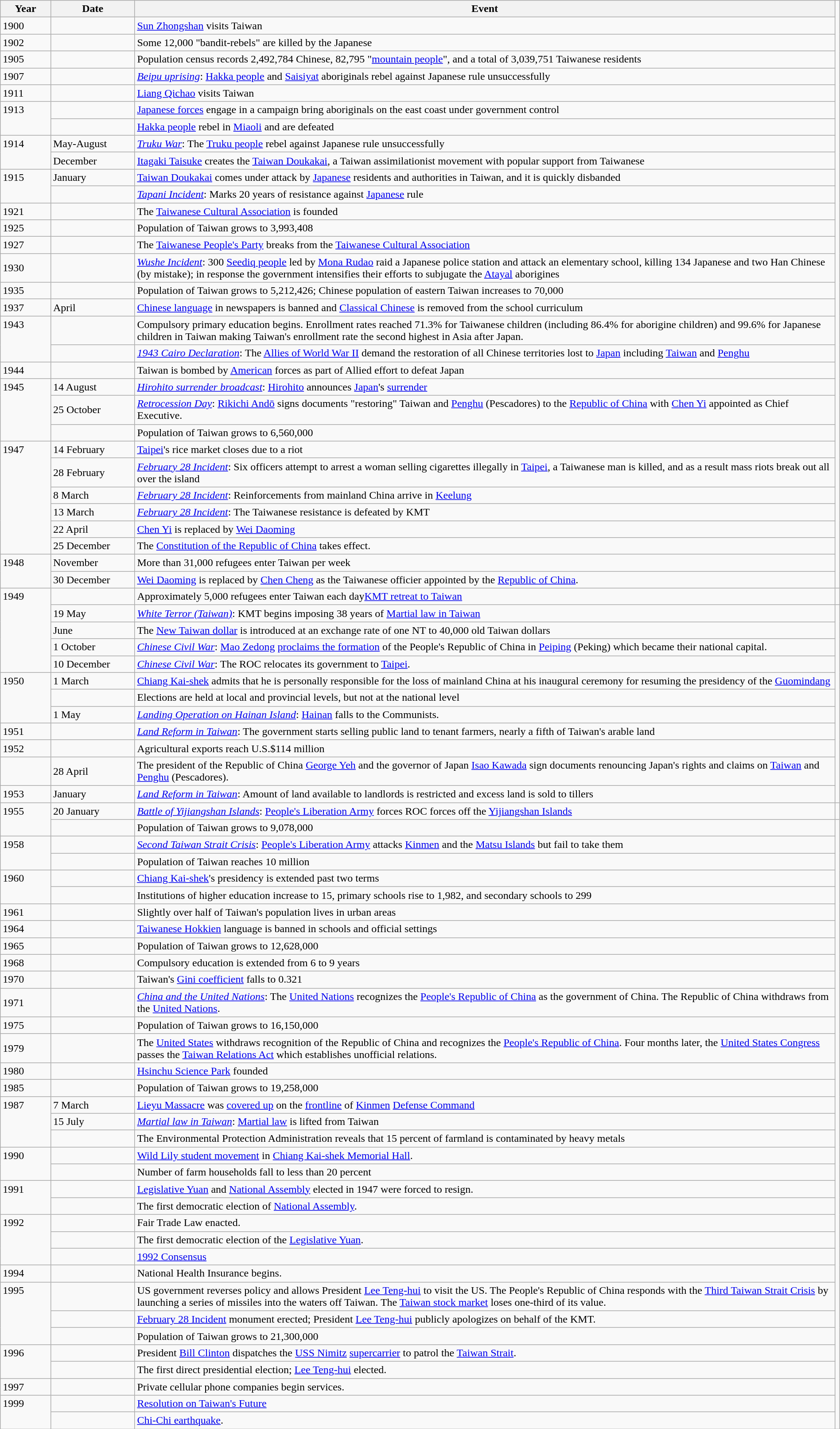<table class="wikitable" style="width:100%;">
<tr>
<th style="width:6%">Year</th>
<th style="width:10%">Date</th>
<th>Event</th>
</tr>
<tr>
<td>1900</td>
<td></td>
<td><a href='#'>Sun Zhongshan</a> visits Taiwan</td>
</tr>
<tr>
<td>1902</td>
<td></td>
<td>Some 12,000 "bandit-rebels" are killed by the Japanese</td>
</tr>
<tr>
<td>1905</td>
<td></td>
<td>Population census records 2,492,784 Chinese, 82,795 "<a href='#'>mountain people</a>", and a total of 3,039,751 Taiwanese residents</td>
</tr>
<tr>
<td>1907</td>
<td></td>
<td><em><a href='#'>Beipu uprising</a></em>: <a href='#'>Hakka people</a> and <a href='#'>Saisiyat</a> aboriginals rebel against Japanese rule unsuccessfully</td>
</tr>
<tr>
<td>1911</td>
<td></td>
<td><a href='#'>Liang Qichao</a> visits Taiwan</td>
</tr>
<tr>
<td rowspan="2" style="vertical-align:top;">1913</td>
<td></td>
<td><a href='#'>Japanese forces</a> engage in a campaign bring aboriginals on the east coast under government control </td>
</tr>
<tr>
<td></td>
<td><a href='#'>Hakka people</a> rebel in <a href='#'>Miaoli</a> and are defeated </td>
</tr>
<tr>
<td rowspan="2" valign="top">1914</td>
<td>May-August</td>
<td><em><a href='#'>Truku War</a></em>: The <a href='#'>Truku people</a> rebel against Japanese rule unsuccessfully</td>
</tr>
<tr>
<td>December</td>
<td><a href='#'>Itagaki Taisuke</a> creates the <a href='#'>Taiwan Doukakai</a>, a Taiwan assimilationist movement with popular support from Taiwanese</td>
</tr>
<tr>
<td rowspan="2" style="vertical-align:top;">1915</td>
<td>January</td>
<td><a href='#'>Taiwan Doukakai</a> comes under attack by <a href='#'>Japanese</a> residents and authorities in Taiwan, and it is quickly disbanded</td>
</tr>
<tr>
<td></td>
<td><em><a href='#'>Tapani Incident</a></em>: Marks 20 years of resistance against <a href='#'>Japanese</a> rule</td>
</tr>
<tr>
<td>1921</td>
<td></td>
<td>The <a href='#'>Taiwanese Cultural Association</a> is founded</td>
</tr>
<tr>
<td>1925</td>
<td></td>
<td>Population of Taiwan grows to 3,993,408</td>
</tr>
<tr>
<td>1927</td>
<td></td>
<td>The <a href='#'>Taiwanese People's Party</a> breaks from the <a href='#'>Taiwanese Cultural Association</a></td>
</tr>
<tr>
<td>1930</td>
<td></td>
<td><em><a href='#'>Wushe Incident</a></em>: 300 <a href='#'>Seediq people</a> led by <a href='#'>Mona Rudao</a> raid a Japanese police station and attack an elementary school, killing 134 Japanese and two Han Chinese (by mistake); in response the government intensifies their efforts to subjugate the <a href='#'>Atayal</a> aborigines</td>
</tr>
<tr>
<td>1935</td>
<td></td>
<td>Population of Taiwan grows to 5,212,426; Chinese population of eastern Taiwan increases to 70,000</td>
</tr>
<tr>
<td>1937</td>
<td>April</td>
<td><a href='#'>Chinese language</a> in newspapers is banned and <a href='#'>Classical Chinese</a> is removed from the school curriculum</td>
</tr>
<tr>
<td rowspan="2" style="vertical-align:top;">1943</td>
<td></td>
<td>Compulsory primary education begins. Enrollment rates reached 71.3% for Taiwanese children (including 86.4% for aborigine children) and 99.6% for Japanese children in Taiwan making Taiwan's enrollment rate the second highest in Asia after Japan.</td>
</tr>
<tr>
<td></td>
<td><em><a href='#'>1943 Cairo Declaration</a></em>: The <a href='#'>Allies of World War II</a> demand the restoration of all Chinese territories lost to <a href='#'>Japan</a> including <a href='#'>Taiwan</a> and <a href='#'>Penghu</a></td>
</tr>
<tr>
<td>1944</td>
<td></td>
<td>Taiwan is bombed by <a href='#'>American</a> forces as part of Allied effort to defeat Japan</td>
</tr>
<tr>
<td rowspan="3" style="vertical-align:top;">1945</td>
<td>14 August</td>
<td><em><a href='#'>Hirohito surrender broadcast</a></em>: <a href='#'>Hirohito</a> announces <a href='#'>Japan</a>'s <a href='#'>surrender</a></td>
</tr>
<tr>
<td>25 October</td>
<td><em><a href='#'>Retrocession Day</a></em>: <a href='#'>Rikichi Andō</a> signs documents "restoring" Taiwan and <a href='#'>Penghu</a> (Pescadores) to the <a href='#'>Republic of China</a> with <a href='#'>Chen Yi</a> appointed as Chief Executive.</td>
</tr>
<tr>
<td></td>
<td>Population of Taiwan grows to 6,560,000</td>
</tr>
<tr>
<td rowspan="6" style="vertical-align:top;">1947</td>
<td>14 February</td>
<td><a href='#'>Taipei</a>'s rice market closes due to a riot</td>
</tr>
<tr>
<td>28 February</td>
<td><em><a href='#'>February 28 Incident</a></em>: Six officers attempt to arrest a woman selling cigarettes illegally in <a href='#'>Taipei</a>, a Taiwanese man is killed, and as a result mass riots break out all over the island</td>
</tr>
<tr>
<td>8 March</td>
<td><em><a href='#'>February 28 Incident</a></em>: Reinforcements from mainland China arrive in <a href='#'>Keelung</a></td>
</tr>
<tr>
<td>13 March</td>
<td><em><a href='#'>February 28 Incident</a></em>: The Taiwanese resistance is defeated by KMT</td>
</tr>
<tr>
<td>22 April</td>
<td><a href='#'>Chen Yi</a> is replaced by <a href='#'>Wei Daoming</a></td>
</tr>
<tr>
<td>25 December</td>
<td>The <a href='#'>Constitution of the Republic of China</a> takes effect.</td>
</tr>
<tr>
<td rowspan="2" style="vertical-align:top;">1948</td>
<td>November</td>
<td>More than 31,000 refugees enter Taiwan per week</td>
</tr>
<tr>
<td>30 December</td>
<td><a href='#'>Wei Daoming</a> is replaced by <a href='#'>Chen Cheng</a> as the Taiwanese officier appointed by the <a href='#'>Republic of China</a>.</td>
</tr>
<tr>
<td rowspan="5" style="vertical-align:top;">1949</td>
<td></td>
<td>Approximately 5,000 refugees enter Taiwan each day<a href='#'>KMT retreat to Taiwan</a></td>
<td></td>
</tr>
<tr>
<td>19 May</td>
<td><em><a href='#'>White Terror (Taiwan)</a></em>: KMT begins imposing 38 years of <a href='#'>Martial law in Taiwan</a></td>
</tr>
<tr>
<td>June</td>
<td>The <a href='#'>New Taiwan dollar</a> is introduced at an exchange rate of one NT to 40,000 old Taiwan dollars</td>
</tr>
<tr>
<td>1 October</td>
<td><em><a href='#'>Chinese Civil War</a></em>: <a href='#'>Mao Zedong</a> <a href='#'>proclaims the formation</a> of the People's Republic of China in <a href='#'>Peiping</a> (Peking) which became their national capital.</td>
</tr>
<tr>
<td>10 December</td>
<td><em><a href='#'>Chinese Civil War</a></em>: The ROC relocates its government to <a href='#'>Taipei</a>.</td>
</tr>
<tr>
<td rowspan="3" style="vertical-align:top;">1950</td>
<td>1 March</td>
<td><a href='#'>Chiang Kai-shek</a> admits that he is personally responsible for the loss of mainland China at his inaugural ceremony for resuming the presidency of the <a href='#'>Guomindang</a></td>
</tr>
<tr>
<td></td>
<td>Elections are held at local and provincial levels, but not at the national level</td>
</tr>
<tr>
<td>1 May</td>
<td><em><a href='#'>Landing Operation on Hainan Island</a></em>: <a href='#'>Hainan</a> falls to the Communists.</td>
</tr>
<tr>
<td>1951</td>
<td></td>
<td><em><a href='#'>Land Reform in Taiwan</a></em>: The government starts selling public land to tenant farmers, nearly a fifth of Taiwan's arable land</td>
</tr>
<tr>
<td>1952</td>
<td></td>
<td>Agricultural exports reach U.S.$114 million</td>
</tr>
<tr>
<td></td>
<td>28 April</td>
<td>The president of the Republic of China <a href='#'>George Yeh</a> and the governor of Japan <a href='#'>Isao Kawada</a> sign documents renouncing Japan's rights and claims on <a href='#'>Taiwan</a> and <a href='#'>Penghu</a> (Pescadores).</td>
</tr>
<tr>
<td>1953</td>
<td>January</td>
<td><em><a href='#'>Land Reform in Taiwan</a></em>: Amount of land available to landlords is restricted and excess land is sold to tillers</td>
</tr>
<tr>
<td rowspan="2" style="vertical-align:top;">1955</td>
<td>20 January</td>
<td><em><a href='#'>Battle of Yijiangshan Islands</a></em>: <a href='#'>People's Liberation Army</a> forces ROC forces off the <a href='#'>Yijiangshan Islands</a></td>
<td></td>
</tr>
<tr>
<td></td>
<td>Population of Taiwan grows to 9,078,000</td>
</tr>
<tr>
<td rowspan="2" style="vertical-align:top;">1958</td>
<td></td>
<td><em><a href='#'>Second Taiwan Strait Crisis</a></em>: <a href='#'>People's Liberation Army</a> attacks <a href='#'>Kinmen</a> and the <a href='#'>Matsu Islands</a> but fail to take them</td>
</tr>
<tr>
<td></td>
<td>Population of Taiwan reaches 10 million</td>
</tr>
<tr>
<td rowspan="2" style="vertical-align:top;">1960</td>
<td></td>
<td><a href='#'>Chiang Kai-shek</a>'s presidency is extended past two terms</td>
</tr>
<tr>
<td></td>
<td>Institutions of higher education increase to 15, primary schools rise to 1,982, and secondary schools to 299</td>
</tr>
<tr>
<td>1961</td>
<td></td>
<td>Slightly over half of Taiwan's population lives in urban areas</td>
</tr>
<tr>
<td>1964</td>
<td></td>
<td><a href='#'>Taiwanese Hokkien</a> language is banned in schools and official settings</td>
</tr>
<tr>
<td>1965</td>
<td></td>
<td>Population of Taiwan grows to 12,628,000</td>
</tr>
<tr>
<td>1968</td>
<td></td>
<td>Compulsory education is extended from 6 to 9 years</td>
</tr>
<tr>
<td>1970</td>
<td></td>
<td>Taiwan's <a href='#'>Gini coefficient</a> falls to 0.321</td>
</tr>
<tr>
<td>1971</td>
<td></td>
<td><em><a href='#'>China and the United Nations</a></em>: The <a href='#'>United Nations</a> recognizes the <a href='#'>People's Republic of China</a> as the government of China. The Republic of China withdraws from the <a href='#'>United Nations</a>.</td>
</tr>
<tr>
<td>1975</td>
<td></td>
<td>Population of Taiwan grows to 16,150,000</td>
</tr>
<tr>
<td>1979</td>
<td></td>
<td>The <a href='#'>United States</a> withdraws recognition of the Republic of China and recognizes the <a href='#'>People's Republic of China</a>. Four months later, the <a href='#'>United States Congress</a> passes the <a href='#'>Taiwan Relations Act</a> which establishes unofficial relations.</td>
</tr>
<tr>
<td>1980</td>
<td></td>
<td><a href='#'>Hsinchu Science Park</a> founded</td>
</tr>
<tr>
<td>1985</td>
<td></td>
<td>Population of Taiwan grows to 19,258,000</td>
</tr>
<tr>
<td rowspan="3" style="vertical-align:top;">1987</td>
<td>7 March</td>
<td><a href='#'>Lieyu Massacre</a> was <a href='#'>covered up</a> on the <a href='#'>frontline</a> of <a href='#'>Kinmen</a> <a href='#'>Defense Command</a></td>
</tr>
<tr>
<td>15 July</td>
<td><em><a href='#'>Martial law in Taiwan</a></em>: <a href='#'>Martial law</a> is lifted from Taiwan</td>
</tr>
<tr>
<td></td>
<td>The Environmental Protection Administration reveals that 15 percent of farmland is contaminated by heavy metals</td>
</tr>
<tr>
<td rowspan="2" style="vertical-align:top;">1990</td>
<td></td>
<td><a href='#'>Wild Lily student movement</a> in <a href='#'>Chiang Kai-shek Memorial Hall</a>.</td>
</tr>
<tr>
<td></td>
<td>Number of farm households fall to less than 20 percent</td>
</tr>
<tr>
<td rowspan="2" style="vertical-align:top;">1991</td>
<td></td>
<td><a href='#'>Legislative Yuan</a> and <a href='#'>National Assembly</a> elected in 1947 were forced to resign.</td>
</tr>
<tr>
<td></td>
<td>The first democratic election of <a href='#'>National Assembly</a>.</td>
</tr>
<tr>
<td rowspan="3" style="vertical-align:top;">1992</td>
<td></td>
<td>Fair Trade Law enacted.</td>
</tr>
<tr>
<td></td>
<td>The first democratic election of the <a href='#'>Legislative Yuan</a>.</td>
</tr>
<tr>
<td></td>
<td><a href='#'>1992 Consensus</a></td>
</tr>
<tr>
<td>1994</td>
<td></td>
<td>National Health Insurance begins.</td>
</tr>
<tr>
<td rowspan="3" style="vertical-align:top;">1995</td>
<td></td>
<td>US government reverses policy and allows President <a href='#'>Lee Teng-hui</a> to visit the US. The People's Republic of China responds with the <a href='#'>Third Taiwan Strait Crisis</a> by launching a series of missiles into the waters off Taiwan. The <a href='#'>Taiwan stock market</a> loses one-third of its value.</td>
</tr>
<tr>
<td></td>
<td><a href='#'>February 28 Incident</a> monument erected; President <a href='#'>Lee Teng-hui</a> publicly apologizes on behalf of the KMT.</td>
</tr>
<tr>
<td></td>
<td>Population of Taiwan grows to 21,300,000</td>
</tr>
<tr>
<td rowspan="2" style="vertical-align:top;">1996</td>
<td></td>
<td>President <a href='#'>Bill Clinton</a> dispatches the <a href='#'>USS Nimitz</a> <a href='#'>supercarrier</a> to patrol the <a href='#'>Taiwan Strait</a>.</td>
</tr>
<tr>
<td></td>
<td>The first direct presidential election; <a href='#'>Lee Teng-hui</a> elected.</td>
</tr>
<tr>
<td>1997</td>
<td></td>
<td>Private cellular phone companies begin services.</td>
</tr>
<tr>
<td rowspan="2" style="vertical-align:top;">1999</td>
<td></td>
<td><a href='#'>Resolution on Taiwan's Future</a></td>
</tr>
<tr>
<td></td>
<td><a href='#'>Chi-Chi earthquake</a>.</td>
</tr>
</table>
